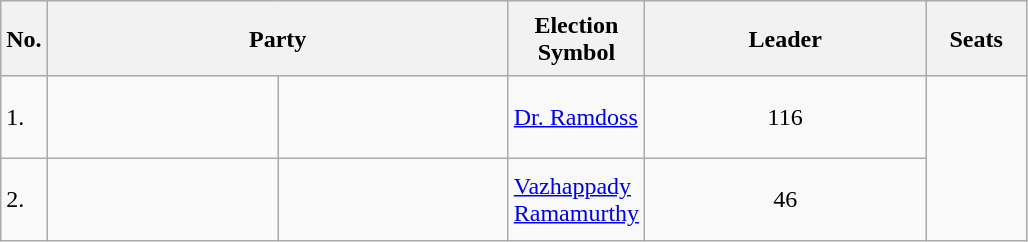<table class="wikitable">
<tr style="height: 50px;">
<th>No.</th>
<th scope="col" style="width:300px;"colspan="2">Party</th>
<th scope="col" style="width:80px;">Election Symbol</th>
<th scope="col" style="width:180px;">Leader</th>
<th scope="col" style="width:60px;">Seats</th>
</tr>
<tr style="height: 55px;">
<td>1.</td>
<td></td>
<td style="text-align:center;"></td>
<td><a href='#'>Dr. Ramdoss</a></td>
<td style="text-align:center;">116</td>
</tr>
<tr style="height: 55px;">
<td>2.</td>
<td></td>
<td style="text-align:center;"></td>
<td><a href='#'>Vazhappady Ramamurthy</a></td>
<td style="text-align:center;">46</td>
</tr>
</table>
